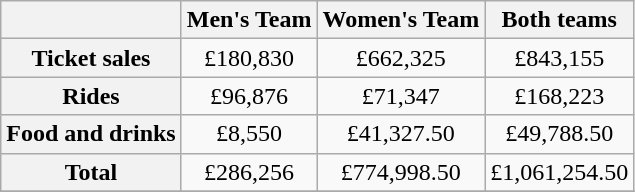<table class="wikitable">
<tr>
<th></th>
<th>Men's Team</th>
<th>Women's Team</th>
<th>Both teams</th>
</tr>
<tr>
<th>Ticket sales</th>
<td align="center">£180,830</td>
<td align="center">£662,325</td>
<td align="center">£843,155</td>
</tr>
<tr>
<th>Rides</th>
<td align="center">£96,876</td>
<td align="center">£71,347</td>
<td align="center">£168,223</td>
</tr>
<tr>
<th>Food and drinks</th>
<td align="center">£8,550</td>
<td align="center">£41,327.50</td>
<td align="center">£49,788.50</td>
</tr>
<tr>
<th>Total</th>
<td align="center"><span>£286,256</span></td>
<td align="center"><span>£774,998.50</span></td>
<td align="center"><span>£1,061,254.50</span></td>
</tr>
<tr>
</tr>
</table>
